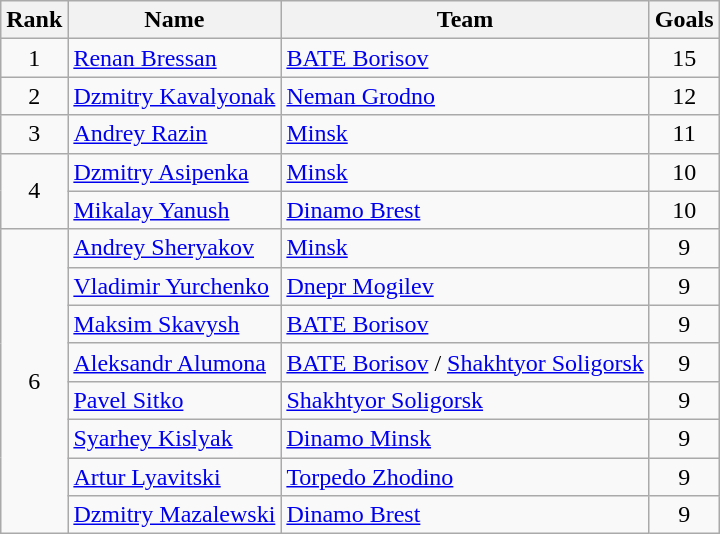<table class="wikitable" style="text-align:left">
<tr>
<th>Rank</th>
<th>Name</th>
<th>Team</th>
<th>Goals</th>
</tr>
<tr>
<td align=center>1</td>
<td> <a href='#'>Renan Bressan</a></td>
<td><a href='#'>BATE Borisov</a></td>
<td align="center">15</td>
</tr>
<tr>
<td align=center>2</td>
<td> <a href='#'>Dzmitry Kavalyonak</a></td>
<td><a href='#'>Neman Grodno</a></td>
<td align=center>12</td>
</tr>
<tr>
<td align=center>3</td>
<td> <a href='#'>Andrey Razin</a></td>
<td><a href='#'>Minsk</a></td>
<td align=center>11</td>
</tr>
<tr>
<td align=center rowspan="2">4</td>
<td> <a href='#'>Dzmitry Asipenka</a></td>
<td><a href='#'>Minsk</a></td>
<td align="center">10</td>
</tr>
<tr>
<td> <a href='#'>Mikalay Yanush</a></td>
<td><a href='#'>Dinamo Brest</a></td>
<td align="center">10</td>
</tr>
<tr>
<td align="center" rowspan=8>6</td>
<td> <a href='#'>Andrey Sheryakov</a></td>
<td><a href='#'>Minsk</a></td>
<td align="center">9</td>
</tr>
<tr>
<td> <a href='#'>Vladimir Yurchenko</a></td>
<td><a href='#'>Dnepr Mogilev</a></td>
<td align="center">9</td>
</tr>
<tr>
<td> <a href='#'>Maksim Skavysh</a></td>
<td><a href='#'>BATE Borisov</a></td>
<td align="center">9</td>
</tr>
<tr>
<td> <a href='#'>Aleksandr Alumona</a></td>
<td><a href='#'>BATE Borisov</a> / <a href='#'>Shakhtyor Soligorsk</a></td>
<td align="center">9</td>
</tr>
<tr>
<td> <a href='#'>Pavel Sitko</a></td>
<td><a href='#'>Shakhtyor Soligorsk</a></td>
<td align="center">9</td>
</tr>
<tr>
<td> <a href='#'>Syarhey Kislyak</a></td>
<td><a href='#'>Dinamo Minsk</a></td>
<td align="center">9</td>
</tr>
<tr>
<td> <a href='#'>Artur Lyavitski</a></td>
<td><a href='#'>Torpedo Zhodino</a></td>
<td align="center">9</td>
</tr>
<tr>
<td> <a href='#'>Dzmitry Mazalewski</a></td>
<td><a href='#'>Dinamo Brest</a></td>
<td align="center">9</td>
</tr>
</table>
